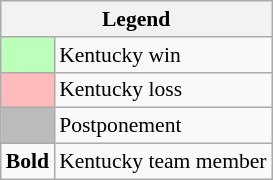<table class="wikitable" style="font-size:90%">
<tr>
<th colspan="2">Legend</th>
</tr>
<tr>
<td bgcolor="#bbffbb"> </td>
<td>Kentucky win</td>
</tr>
<tr>
<td bgcolor="#ffbbbb"> </td>
<td>Kentucky loss</td>
</tr>
<tr>
<td bgcolor="#bbbbbb"> </td>
<td>Postponement</td>
</tr>
<tr>
<td><strong>Bold</strong></td>
<td>Kentucky team member</td>
</tr>
</table>
